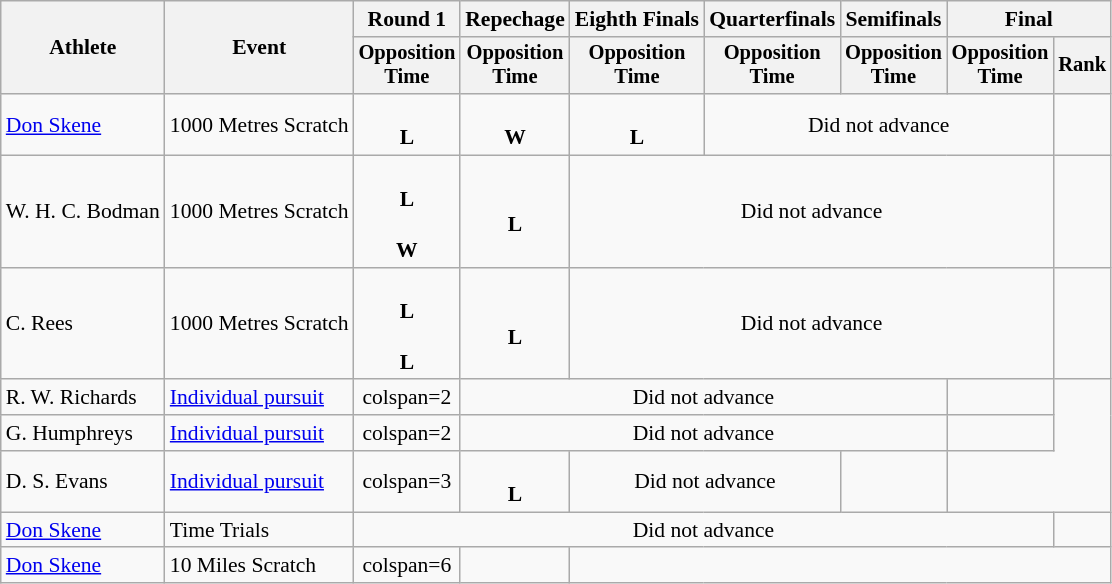<table class="wikitable" style="font-size:90%;">
<tr>
<th rowspan=2>Athlete</th>
<th rowspan=2>Event</th>
<th>Round 1</th>
<th>Repechage</th>
<th>Eighth Finals</th>
<th>Quarterfinals</th>
<th>Semifinals</th>
<th colspan=2>Final</th>
</tr>
<tr style="font-size:95%"!Time>
<th>Opposition<br>Time</th>
<th>Opposition<br>Time</th>
<th>Opposition<br>Time</th>
<th>Opposition<br>Time</th>
<th>Opposition<br>Time</th>
<th>Opposition<br>Time</th>
<th>Rank</th>
</tr>
<tr align=center>
<td align=left><a href='#'>Don Skene</a></td>
<td align=left>1000 Metres Scratch</td>
<td><br> <strong>L</strong></td>
<td><br><strong>W</strong></td>
<td><br><strong>L</strong></td>
<td colspan=3>Did not advance</td>
<td></td>
</tr>
<tr align=center>
<td align=left>W. H. C. Bodman</td>
<td align=left>1000 Metres Scratch</td>
<td><br> <strong>L</strong><br><br><strong>W</strong></td>
<td><br><strong>L</strong></td>
<td colspan=4>Did not advance</td>
<td></td>
</tr>
<tr align=center>
<td align=left>C. Rees</td>
<td align=left>1000 Metres Scratch</td>
<td><br> <strong>L</strong><br><br><strong>L</strong></td>
<td><br><strong>L</strong></td>
<td colspan=4>Did not advance</td>
<td></td>
</tr>
<tr align=center>
<td align=left>R. W. Richards</td>
<td align=left><a href='#'>Individual pursuit</a></td>
<td>colspan=2 </td>
<td colspan=4>Did not advance</td>
<td></td>
</tr>
<tr align=center>
<td align=left>G. Humphreys</td>
<td align=left><a href='#'>Individual pursuit</a></td>
<td>colspan=2 </td>
<td colspan=4>Did not advance</td>
<td></td>
</tr>
<tr align=center>
<td align=left>D. S. Evans</td>
<td align=left><a href='#'>Individual pursuit</a></td>
<td>colspan=3 </td>
<td><br><strong>L</strong></td>
<td colspan=2>Did not advance</td>
<td></td>
</tr>
<tr align=center>
<td align=left><a href='#'>Don Skene</a></td>
<td align=left>Time Trials</td>
<td colspan=6>Did not advance</td>
<td></td>
</tr>
<tr align=center>
<td align=left><a href='#'>Don Skene</a></td>
<td align=left>10 Miles Scratch</td>
<td>colspan=6 </td>
<td></td>
</tr>
</table>
